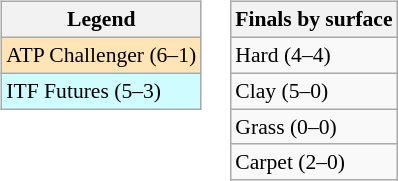<table>
<tr valign=top>
<td><br><table class=wikitable style=font-size:90%>
<tr>
<th>Legend</th>
</tr>
<tr bgcolor=moccasin>
<td>ATP Challenger (6–1)</td>
</tr>
<tr bgcolor=cffcff>
<td>ITF Futures (5–3)</td>
</tr>
</table>
</td>
<td><br><table class=wikitable style=font-size:90%>
<tr>
<th>Finals by surface</th>
</tr>
<tr>
<td>Hard (4–4)</td>
</tr>
<tr>
<td>Clay (5–0)</td>
</tr>
<tr>
<td>Grass (0–0)</td>
</tr>
<tr>
<td>Carpet (2–0)</td>
</tr>
</table>
</td>
</tr>
</table>
